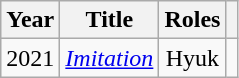<table class="wikitable plainrowheaders" style="text-align:center; table-layout:fixed; margin-right:0">
<tr>
<th scope="col">Year</th>
<th scope="col">Title</th>
<th scope="col">Roles</th>
<th></th>
</tr>
<tr>
<td>2021</td>
<td><em><a href='#'>Imitation</a></em></td>
<td>Hyuk</td>
<td style="text-align:center"></td>
</tr>
</table>
